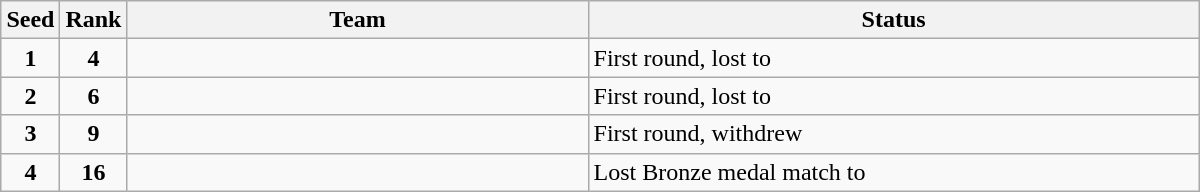<table class="wikitable sortable" style="margin:1em auto;">
<tr>
<th>Seed</th>
<th>Rank</th>
<th width=300>Team</th>
<th width=400>Status</th>
</tr>
<tr>
<td align=center><strong>1</strong></td>
<td align=center><strong>4</strong></td>
<td></td>
<td>First round, lost to </td>
</tr>
<tr>
<td align=center><strong>2</strong></td>
<td align=center><strong>6</strong></td>
<td></td>
<td>First round, lost to </td>
</tr>
<tr>
<td align=center><strong>3</strong></td>
<td align=center><strong>9</strong></td>
<td></td>
<td>First round, withdrew</td>
</tr>
<tr>
<td align=center><strong>4</strong></td>
<td align=center><strong>16</strong></td>
<td></td>
<td>Lost Bronze medal match to </td>
</tr>
</table>
